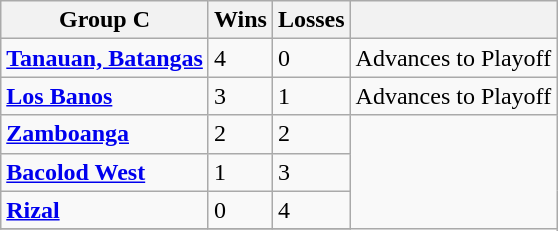<table class="wikitable">
<tr align=center>
<th>Group C</th>
<th>Wins</th>
<th>Losses</th>
<th></th>
</tr>
<tr>
<td><strong><a href='#'>Tanauan, Batangas</a></strong></td>
<td>4</td>
<td>0</td>
<td>Advances to Playoff</td>
</tr>
<tr>
<td><strong><a href='#'>Los Banos</a></strong></td>
<td>3</td>
<td>1</td>
<td>Advances to Playoff</td>
</tr>
<tr>
<td><strong><a href='#'>Zamboanga</a></strong></td>
<td>2</td>
<td>2</td>
</tr>
<tr>
<td><strong><a href='#'>Bacolod West</a></strong></td>
<td>1</td>
<td>3</td>
</tr>
<tr>
<td><strong><a href='#'>Rizal</a></strong></td>
<td>0</td>
<td>4</td>
</tr>
<tr>
</tr>
</table>
